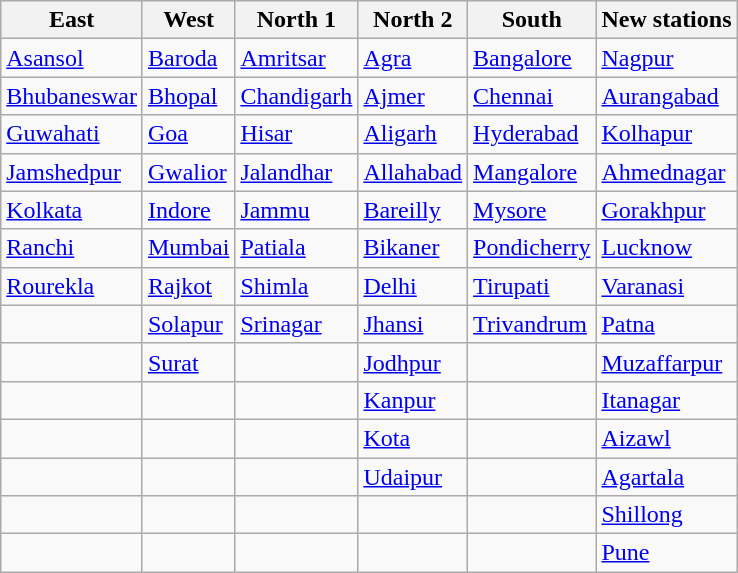<table class="wikitable">
<tr>
<th>East</th>
<th>West</th>
<th>North 1</th>
<th>North 2</th>
<th>South</th>
<th>New stations</th>
</tr>
<tr>
<td><a href='#'>Asansol</a></td>
<td><a href='#'>Baroda</a></td>
<td><a href='#'>Amritsar</a></td>
<td><a href='#'>Agra</a></td>
<td><a href='#'>Bangalore</a></td>
<td><a href='#'>Nagpur</a></td>
</tr>
<tr>
<td><a href='#'>Bhubaneswar</a></td>
<td><a href='#'>Bhopal</a></td>
<td><a href='#'>Chandigarh</a></td>
<td><a href='#'>Ajmer</a></td>
<td><a href='#'>Chennai</a></td>
<td><a href='#'>Aurangabad</a></td>
</tr>
<tr>
<td><a href='#'>Guwahati</a></td>
<td><a href='#'>Goa</a></td>
<td><a href='#'>Hisar</a></td>
<td><a href='#'>Aligarh</a></td>
<td><a href='#'>Hyderabad</a></td>
<td><a href='#'>Kolhapur</a></td>
</tr>
<tr>
<td><a href='#'>Jamshedpur</a></td>
<td><a href='#'>Gwalior</a></td>
<td><a href='#'>Jalandhar</a></td>
<td><a href='#'>Allahabad</a></td>
<td><a href='#'>Mangalore</a></td>
<td><a href='#'>Ahmednagar</a></td>
</tr>
<tr>
<td><a href='#'>Kolkata</a></td>
<td><a href='#'>Indore</a></td>
<td><a href='#'>Jammu</a></td>
<td><a href='#'>Bareilly</a></td>
<td><a href='#'>Mysore</a></td>
<td><a href='#'>Gorakhpur</a></td>
</tr>
<tr>
<td><a href='#'>Ranchi</a></td>
<td><a href='#'>Mumbai</a></td>
<td><a href='#'>Patiala</a></td>
<td><a href='#'>Bikaner</a></td>
<td><a href='#'>Pondicherry</a></td>
<td><a href='#'>Lucknow</a></td>
</tr>
<tr>
<td><a href='#'>Rourekla</a></td>
<td><a href='#'>Rajkot</a></td>
<td><a href='#'>Shimla</a></td>
<td><a href='#'>Delhi</a></td>
<td><a href='#'>Tirupati</a></td>
<td><a href='#'>Varanasi</a></td>
</tr>
<tr>
<td></td>
<td><a href='#'>Solapur</a></td>
<td><a href='#'>Srinagar</a></td>
<td><a href='#'>Jhansi</a></td>
<td><a href='#'>Trivandrum</a></td>
<td><a href='#'>Patna</a></td>
</tr>
<tr>
<td></td>
<td><a href='#'>Surat</a></td>
<td></td>
<td><a href='#'>Jodhpur</a></td>
<td></td>
<td><a href='#'>Muzaffarpur</a></td>
</tr>
<tr>
<td></td>
<td></td>
<td></td>
<td><a href='#'>Kanpur</a></td>
<td></td>
<td><a href='#'>Itanagar</a></td>
</tr>
<tr>
<td></td>
<td></td>
<td></td>
<td><a href='#'>Kota</a></td>
<td></td>
<td><a href='#'>Aizawl</a></td>
</tr>
<tr>
<td></td>
<td></td>
<td></td>
<td><a href='#'>Udaipur</a></td>
<td></td>
<td><a href='#'>Agartala</a></td>
</tr>
<tr>
<td></td>
<td></td>
<td></td>
<td></td>
<td></td>
<td><a href='#'>Shillong</a></td>
</tr>
<tr>
<td></td>
<td></td>
<td></td>
<td></td>
<td></td>
<td><a href='#'>Pune</a></td>
</tr>
</table>
